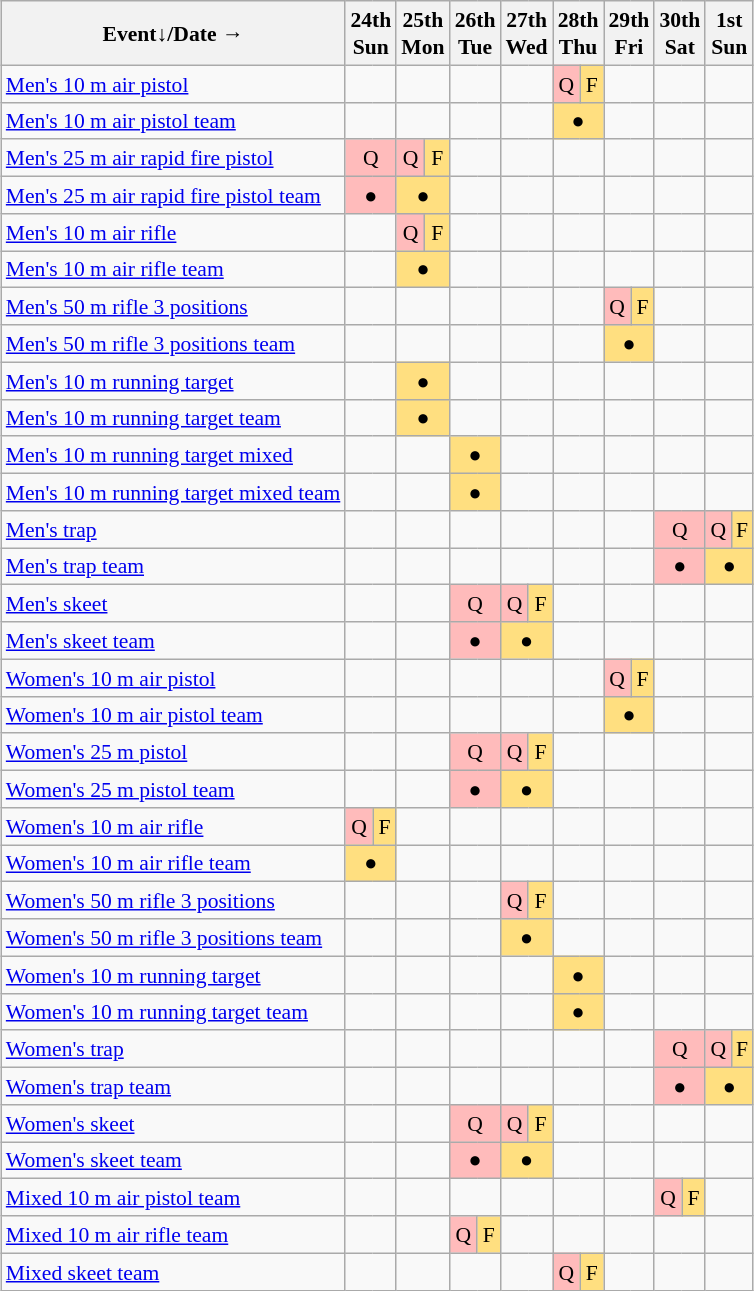<table class="wikitable" style="margin:0.5em auto; font-size:90%; line-height:1.25em; text-align:center;">
<tr>
<th>Event↓/Date →</th>
<th colspan=2>24th<br>Sun</th>
<th colspan=2>25th<br>Mon</th>
<th colspan=2>26th<br>Tue</th>
<th colspan=2>27th<br>Wed</th>
<th colspan=2>28th<br>Thu</th>
<th colspan=2>29th<br>Fri</th>
<th colspan=2>30th<br>Sat</th>
<th colspan=2>1st<br>Sun</th>
</tr>
<tr>
<td align=left><a href='#'>Men's 10 m air pistol</a></td>
<td colspan=2></td>
<td colspan=2></td>
<td colspan=2></td>
<td colspan=2></td>
<td bgcolor="#FFBBBB">Q</td>
<td bgcolor="#FFDF80">F</td>
<td colspan=2></td>
<td colspan=2></td>
<td colspan=2></td>
</tr>
<tr>
<td align=left><a href='#'>Men's 10 m air pistol team</a></td>
<td colspan=2></td>
<td colspan=2></td>
<td colspan=2></td>
<td colspan=2></td>
<td colspan=2 bgcolor="#FFDF80">●</td>
<td colspan=2></td>
<td colspan=2></td>
<td colspan=2></td>
</tr>
<tr>
<td align=left><a href='#'>Men's 25 m air rapid fire pistol</a></td>
<td colspan=2 bgcolor="#FFBBBB">Q</td>
<td bgcolor="#FFBBBB">Q</td>
<td bgcolor="#FFDF80">F</td>
<td colspan=2></td>
<td colspan=2></td>
<td colspan=2></td>
<td colspan=2></td>
<td colspan=2></td>
<td colspan=2></td>
</tr>
<tr>
<td align=left><a href='#'>Men's 25 m air rapid fire pistol team</a></td>
<td colspan=2 bgcolor="#FFBBBB">●</td>
<td colspan=2 bgcolor="#FFDF80">●</td>
<td colspan=2></td>
<td colspan=2></td>
<td colspan=2></td>
<td colspan=2></td>
<td colspan=2></td>
<td colspan=2></td>
</tr>
<tr>
<td align=left><a href='#'>Men's 10 m air rifle</a></td>
<td colspan=2></td>
<td bgcolor="#FFBBBB">Q</td>
<td bgcolor="#FFDF80">F</td>
<td colspan=2></td>
<td colspan=2></td>
<td colspan=2></td>
<td colspan=2></td>
<td colspan=2></td>
<td colspan=2></td>
</tr>
<tr>
<td align=left><a href='#'>Men's 10 m air rifle team</a></td>
<td colspan=2></td>
<td colspan=2, bgcolor="#FFDF80">●</td>
<td colspan=2></td>
<td colspan=2></td>
<td colspan=2></td>
<td colspan=2></td>
<td colspan=2></td>
<td colspan=2></td>
</tr>
<tr>
<td align=left><a href='#'>Men's 50 m rifle 3 positions</a></td>
<td colspan=2></td>
<td colspan=2></td>
<td colspan=2></td>
<td colspan=2></td>
<td colspan=2></td>
<td bgcolor="#FFBBBB">Q</td>
<td bgcolor="#FFDF80">F</td>
<td colspan=2></td>
<td colspan=2></td>
</tr>
<tr>
<td align=left><a href='#'>Men's 50 m rifle 3 positions team</a></td>
<td colspan=2></td>
<td colspan=2></td>
<td colspan=2></td>
<td colspan=2></td>
<td colspan=2></td>
<td colspan=2 bgcolor="#FFDF80">●</td>
<td colspan=2></td>
<td colspan=2></td>
</tr>
<tr>
<td align=left><a href='#'>Men's 10 m running target</a></td>
<td colspan=2></td>
<td colspan=2, bgcolor="#FFDF80">●</td>
<td colspan=2></td>
<td colspan=2></td>
<td colspan=2></td>
<td colspan=2></td>
<td colspan=2></td>
<td colspan=2></td>
</tr>
<tr>
<td align=left><a href='#'>Men's 10 m running target team</a></td>
<td colspan=2></td>
<td colspan=2, bgcolor="#FFDF80">●</td>
<td colspan=2></td>
<td colspan=2></td>
<td colspan=2></td>
<td colspan=2></td>
<td colspan=2></td>
<td colspan=2></td>
</tr>
<tr>
<td align=left><a href='#'>Men's 10 m running target mixed</a></td>
<td colspan=2></td>
<td colspan=2></td>
<td colspan=2, bgcolor="#FFDF80">●</td>
<td colspan=2></td>
<td colspan=2></td>
<td colspan=2></td>
<td colspan=2></td>
<td colspan=2></td>
</tr>
<tr>
<td align=left><a href='#'>Men's 10 m running target mixed team</a></td>
<td colspan=2></td>
<td colspan=2></td>
<td colspan=2, bgcolor="#FFDF80">●</td>
<td colspan=2></td>
<td colspan=2></td>
<td colspan=2></td>
<td colspan=2></td>
<td colspan=2></td>
</tr>
<tr>
<td align=left><a href='#'>Men's trap</a></td>
<td colspan=2></td>
<td colspan=2></td>
<td colspan=2></td>
<td colspan=2></td>
<td colspan=2></td>
<td colspan=2></td>
<td colspan=2 colspan=2 bgcolor="#FFBBBB">Q</td>
<td bgcolor="#FFBBBB">Q</td>
<td bgcolor="#FFDF80">F</td>
</tr>
<tr>
<td align=left><a href='#'>Men's trap team</a></td>
<td colspan=2></td>
<td colspan=2></td>
<td colspan=2></td>
<td colspan=2></td>
<td colspan=2></td>
<td colspan=2></td>
<td colspan=2 bgcolor="#FFBBBB">●</td>
<td colspan=2 bgcolor="#FFDF80">●</td>
</tr>
<tr>
<td align=left><a href='#'>Men's skeet</a></td>
<td colspan=2></td>
<td colspan=2></td>
<td colspan=2 bgcolor="#FFBBBB">Q</td>
<td bgcolor="#FFBBBB">Q</td>
<td bgcolor="#FFDF80">F</td>
<td colspan=2></td>
<td colspan=2></td>
<td colspan=2></td>
<td colspan=2></td>
</tr>
<tr>
<td align=left><a href='#'>Men's skeet team</a></td>
<td colspan=2></td>
<td colspan=2></td>
<td colspan=2 bgcolor="#FFBBBB">●</td>
<td colspan=2 bgcolor="#FFDF80">●</td>
<td colspan=2></td>
<td colspan=2></td>
<td colspan=2></td>
<td colspan=2></td>
</tr>
<tr>
<td align=left><a href='#'>Women's 10 m air pistol</a></td>
<td colspan=2></td>
<td colspan=2></td>
<td colspan=2></td>
<td colspan=2></td>
<td colspan=2></td>
<td bgcolor="#FFBBBB">Q</td>
<td bgcolor="#FFDF80">F</td>
<td colspan=2></td>
<td colspan=2></td>
</tr>
<tr>
<td align=left><a href='#'>Women's 10 m air pistol team</a></td>
<td colspan=2></td>
<td colspan=2></td>
<td colspan=2></td>
<td colspan=2></td>
<td colspan=2></td>
<td colspan=2 bgcolor="#FFDF80">●</td>
<td colspan=2></td>
<td colspan=2></td>
</tr>
<tr>
<td align=left><a href='#'>Women's 25 m pistol</a></td>
<td colspan=2></td>
<td colspan=2></td>
<td colspan=2 bgcolor="#FFBBBB">Q</td>
<td bgcolor="#FFBBBB">Q</td>
<td bgcolor="#FFDF80">F</td>
<td colspan=2></td>
<td colspan=2></td>
<td colspan=2></td>
<td colspan=2></td>
</tr>
<tr>
<td align=left><a href='#'>Women's 25 m pistol team</a></td>
<td colspan=2></td>
<td colspan=2></td>
<td colspan=2 bgcolor="#FFBBBB">●</td>
<td colspan=2 bgcolor="#FFDF80">●</td>
<td colspan=2></td>
<td colspan=2></td>
<td colspan=2></td>
<td colspan=2></td>
</tr>
<tr>
<td align=left><a href='#'>Women's 10 m air rifle</a></td>
<td bgcolor="#FFBBBB">Q</td>
<td bgcolor="#FFDF80">F</td>
<td colspan=2></td>
<td colspan=2></td>
<td colspan=2></td>
<td colspan=2></td>
<td colspan=2></td>
<td colspan=2></td>
<td colspan=2></td>
</tr>
<tr>
<td align=left><a href='#'>Women's 10 m air rifle team</a></td>
<td colspan=2, bgcolor="#FFDF80">●</td>
<td colspan=2></td>
<td colspan=2></td>
<td colspan=2></td>
<td colspan=2></td>
<td colspan=2></td>
<td colspan=2></td>
<td colspan=2></td>
</tr>
<tr>
<td align=left><a href='#'>Women's 50 m rifle 3 positions</a></td>
<td colspan=2></td>
<td colspan=2></td>
<td colspan=2></td>
<td bgcolor="#FFBBBB">Q</td>
<td bgcolor="#FFDF80">F</td>
<td colspan=2></td>
<td colspan=2></td>
<td colspan=2></td>
<td colspan=2></td>
</tr>
<tr>
<td align=left><a href='#'>Women's 50 m rifle 3 positions team</a></td>
<td colspan=2></td>
<td colspan=2></td>
<td colspan=2></td>
<td colspan=2 bgcolor="#FFDF80">●</td>
<td colspan=2></td>
<td colspan=2></td>
<td colspan=2></td>
<td colspan=2></td>
</tr>
<tr>
<td align=left><a href='#'>Women's 10 m running target</a></td>
<td colspan=2></td>
<td colspan=2></td>
<td colspan=2></td>
<td colspan=2></td>
<td colspan=2, bgcolor="#FFDF80">●</td>
<td colspan=2></td>
<td colspan=2></td>
<td colspan=2></td>
</tr>
<tr>
<td align=left><a href='#'>Women's 10 m running target team</a></td>
<td colspan=2></td>
<td colspan=2></td>
<td colspan=2></td>
<td colspan=2></td>
<td colspan=2, bgcolor="#FFDF80">●</td>
<td colspan=2></td>
<td colspan=2></td>
<td colspan=2></td>
</tr>
<tr>
<td align=left><a href='#'>Women's trap</a></td>
<td colspan=2></td>
<td colspan=2></td>
<td colspan=2></td>
<td colspan=2></td>
<td colspan=2></td>
<td colspan=2></td>
<td colspan=2 colspan=2 bgcolor="#FFBBBB">Q</td>
<td bgcolor="#FFBBBB">Q</td>
<td bgcolor="#FFDF80">F</td>
</tr>
<tr>
<td align=left><a href='#'>Women's trap team</a></td>
<td colspan=2></td>
<td colspan=2></td>
<td colspan=2></td>
<td colspan=2></td>
<td colspan=2></td>
<td colspan=2></td>
<td colspan=2 bgcolor="#FFBBBB">●</td>
<td colspan=2 bgcolor="#FFDF80">●</td>
</tr>
<tr>
<td align=left><a href='#'>Women's skeet</a></td>
<td colspan=2></td>
<td colspan=2></td>
<td colspan=2 bgcolor="#FFBBBB">Q</td>
<td bgcolor="#FFBBBB">Q</td>
<td bgcolor="#FFDF80">F</td>
<td colspan=2></td>
<td colspan=2></td>
<td colspan=2></td>
<td colspan=2></td>
</tr>
<tr>
<td align=left><a href='#'>Women's skeet team</a></td>
<td colspan=2></td>
<td colspan=2></td>
<td colspan=2 bgcolor="#FFBBBB">●</td>
<td colspan=2 bgcolor="#FFDF80">●</td>
<td colspan=2></td>
<td colspan=2></td>
<td colspan=2></td>
<td colspan=2></td>
</tr>
<tr>
<td align=left><a href='#'>Mixed 10 m air pistol team</a></td>
<td colspan=2></td>
<td colspan=2></td>
<td colspan=2></td>
<td colspan=2></td>
<td colspan=2></td>
<td colspan=2></td>
<td bgcolor="#FFBBBB">Q</td>
<td bgcolor="#FFDF80">F</td>
<td colspan=2></td>
</tr>
<tr>
<td align=left><a href='#'>Mixed 10 m air rifle team</a></td>
<td colspan=2></td>
<td colspan=2></td>
<td bgcolor="#FFBBBB">Q</td>
<td bgcolor="#FFDF80">F</td>
<td colspan=2></td>
<td colspan=2></td>
<td colspan=2></td>
<td colspan=2></td>
<td colspan=2></td>
</tr>
<tr>
<td align=left><a href='#'>Mixed skeet team</a></td>
<td colspan=2></td>
<td colspan=2></td>
<td colspan=2></td>
<td colspan=2></td>
<td bgcolor="#FFBBBB">Q</td>
<td bgcolor="#FFDF80">F</td>
<td colspan=2></td>
<td colspan=2></td>
<td colspan=2></td>
</tr>
</table>
